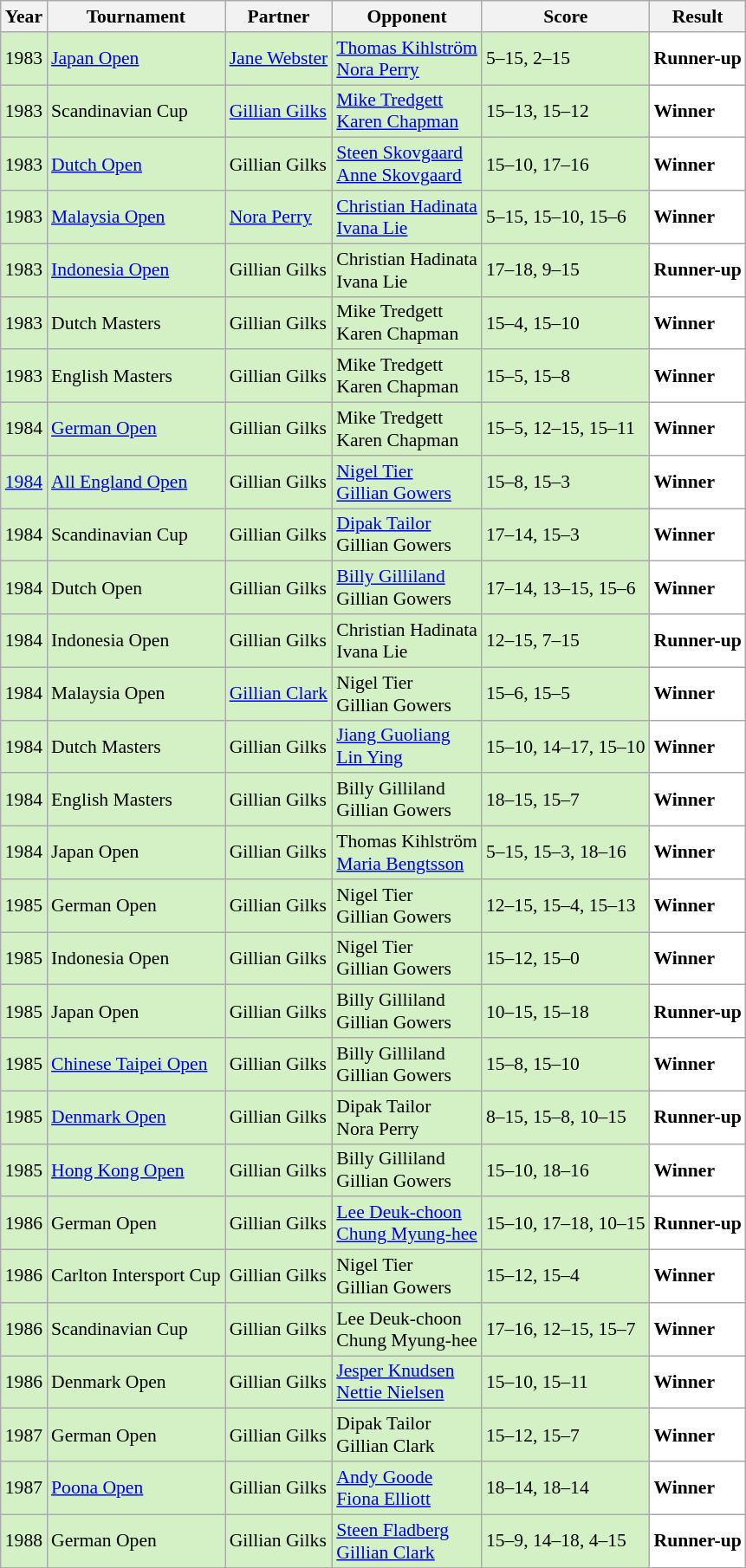<table class="sortable wikitable" style="font-size: 90%;">
<tr>
<th>Year</th>
<th>Tournament</th>
<th>Partner</th>
<th>Opponent</th>
<th>Score</th>
<th>Result</th>
</tr>
<tr style="background:#D4F1C5">
<td align="center">1983</td>
<td><a href='#'>Japan Open</a></td>
<td> <a href='#'>Jane Webster</a></td>
<td> <a href='#'>Thomas Kihlström</a> <br> <a href='#'>Nora Perry</a></td>
<td>5–15, 2–15</td>
<td style="text-align:left; background:white"> <strong>Runner-up</strong></td>
</tr>
<tr style="background:#D4F1C5">
<td align="center">1983</td>
<td align="left">Scandinavian Cup</td>
<td align="left"> <a href='#'>Gillian Gilks</a></td>
<td align="left"> <a href='#'>Mike Tredgett</a><br> <a href='#'>Karen Chapman</a></td>
<td align="left">15–13, 15–12</td>
<td style="text-align:left; background:white"> <strong>Winner</strong></td>
</tr>
<tr style="background:#D4F1C5">
<td align="center">1983</td>
<td align="left"><a href='#'>Dutch Open</a></td>
<td align="left"> Gillian Gilks</td>
<td align="left"> <a href='#'>Steen Skovgaard</a><br> <a href='#'>Anne Skovgaard</a></td>
<td align="left">15–10, 17–16</td>
<td style="text-align:left; background:white"> <strong>Winner</strong></td>
</tr>
<tr style="background:#D4F1C5">
<td align="center">1983</td>
<td align="left"><a href='#'>Malaysia Open</a></td>
<td align="left"> <a href='#'>Nora Perry</a></td>
<td align="left"> <a href='#'>Christian Hadinata</a><br> <a href='#'>Ivana Lie</a></td>
<td align="left">5–15, 15–10, 15–6</td>
<td style="text-align:left; background: white"> <strong>Winner</strong></td>
</tr>
<tr style="background:#D4F1C5">
<td align="center">1983</td>
<td align="left"><a href='#'>Indonesia Open</a></td>
<td align="left"> Gillian Gilks</td>
<td align="left"> Christian Hadinata<br> Ivana Lie</td>
<td align="left">17–18, 9–15</td>
<td style="text-align:left; background:white"> <strong>Runner-up</strong></td>
</tr>
<tr style="background:#D4F1C5">
<td align="center">1983</td>
<td align="left">Dutch Masters</td>
<td align="left"> Gillian Gilks</td>
<td align="left"> Mike Tredgett<br> Karen Chapman</td>
<td align="left">15–4, 15–10</td>
<td style="text-align:left; background:white"> <strong>Winner</strong></td>
</tr>
<tr style="background:#D4F1C5">
<td align="center">1983</td>
<td align="left">English Masters</td>
<td align="left"> Gillian Gilks</td>
<td align="left"> Mike Tredgett<br> Karen Chapman</td>
<td align="left">15–5, 15–8</td>
<td style="text-align:left; background:white"> <strong>Winner</strong></td>
</tr>
<tr style="background:#D4F1C5">
<td align="center">1984</td>
<td align="left"><a href='#'>German Open</a></td>
<td align="left"> Gillian Gilks</td>
<td align="left"> Mike Tredgett<br> Karen Chapman</td>
<td align="left">15–5, 12–15, 15–11</td>
<td style="text-align:left; background:white"> <strong>Winner</strong></td>
</tr>
<tr style="background:#D4F1C5">
<td align="center"><a href='#'>1984</a></td>
<td align="left"><a href='#'>All England Open</a></td>
<td align="left"> Gillian Gilks</td>
<td align="left"> <a href='#'>Nigel Tier</a><br> <a href='#'>Gillian Gowers</a></td>
<td align="left">15–8, 15–3</td>
<td style="text-align:left; background:white"> <strong>Winner</strong></td>
</tr>
<tr style="background:#D4F1C5">
<td align="center">1984</td>
<td align="left">Scandinavian Cup</td>
<td align="left"> Gillian Gilks</td>
<td align="left"> <a href='#'>Dipak Tailor</a><br> Gillian Gowers</td>
<td align="left">17–14, 15–3</td>
<td style="text-align:left; background:white"> <strong>Winner</strong></td>
</tr>
<tr style="background:#D4F1C5">
<td align="center">1984</td>
<td align="left">Dutch Open</td>
<td align="left"> Gillian Gilks</td>
<td align="left"> <a href='#'>Billy Gilliland</a><br> Gillian Gowers</td>
<td align="left">17–14, 13–15, 15–6</td>
<td style="text-align:left; background:white"> <strong>Winner</strong></td>
</tr>
<tr style="background:#D4F1C5">
<td align="center">1984</td>
<td align="left">Indonesia Open</td>
<td align="left"> Gillian Gilks</td>
<td align="left"> Christian Hadinata<br> Ivana Lie</td>
<td align="left">12–15, 7–15</td>
<td style="text-align:left; background:white"> <strong>Runner-up</strong></td>
</tr>
<tr style="background:#D4F1C5">
<td align="center">1984</td>
<td align="left">Malaysia Open</td>
<td align="left"> <a href='#'>Gillian Clark</a></td>
<td align="left"> Nigel Tier<br> Gillian Gowers</td>
<td align="left">15–6, 15–5</td>
<td style="text-align:left; background:white"> <strong>Winner</strong></td>
</tr>
<tr style="background:#D4F1C5">
<td align="center">1984</td>
<td align="left">Dutch Masters</td>
<td align="left"> Gillian Gilks</td>
<td align="left"> <a href='#'>Jiang Guoliang</a><br> <a href='#'>Lin Ying</a></td>
<td align="left">15–10, 14–17, 15–10</td>
<td style="text-align:left; background:white"> <strong>Winner</strong></td>
</tr>
<tr style="background:#D4F1C5">
<td align="center">1984</td>
<td align="left">English Masters</td>
<td align="left"> Gillian Gilks</td>
<td align="left"> Billy Gilliland<br> Gillian Gowers</td>
<td align="left">18–15, 15–7</td>
<td style="text-align:left; background:white"> <strong>Winner</strong></td>
</tr>
<tr style="background:#D4F1C5">
<td align="center">1984</td>
<td align="left">Japan Open</td>
<td align="left"> Gillian Gilks</td>
<td align="left"> Thomas Kihlström<br> <a href='#'>Maria Bengtsson</a></td>
<td align="left">5–15, 15–3, 18–16</td>
<td style="text-align:left; background:white"> <strong>Winner</strong></td>
</tr>
<tr style="background:#D4F1C5">
<td align="center">1985</td>
<td align="left">German Open</td>
<td align="left"> Gillian Gilks</td>
<td align="left"> Nigel Tier<br> Gillian Gowers</td>
<td align="left">12–15, 15–4, 15–13</td>
<td style="text-align:left; background:white"> <strong>Winner</strong></td>
</tr>
<tr style="background:#D4F1C5">
<td align="center">1985</td>
<td align="left">Indonesia Open</td>
<td align="left"> Gillian Gilks</td>
<td align="left"> Nigel Tier<br> Gillian Gowers</td>
<td align="left">15–12, 15–0</td>
<td style="text-align:left; background:white"> <strong>Winner</strong></td>
</tr>
<tr style="background:#D4F1C5">
<td align="center">1985</td>
<td align="left">Japan Open</td>
<td align="left"> Gillian Gilks</td>
<td align="left"> Billy Gilliland<br> Gillian Gowers</td>
<td align="left">10–15, 15–18</td>
<td style="text-align:left; background:white"> <strong>Runner-up</strong></td>
</tr>
<tr style="background:#D4F1C5">
<td align="center">1985</td>
<td align="left"><a href='#'>Chinese Taipei Open</a></td>
<td align="left"> Gillian Gilks</td>
<td align="left"> Billy Gilliland<br> Gillian Gowers</td>
<td align="left">15–8, 15–10</td>
<td style="text-align:left; background:white"> <strong>Winner</strong></td>
</tr>
<tr style="background:#D4F1C5">
<td align="center">1985</td>
<td align="left"><a href='#'>Denmark Open</a></td>
<td align="left"> Gillian Gilks</td>
<td align="left"> Dipak Tailor<br> Nora Perry</td>
<td align="left">8–15, 15–8, 10–15</td>
<td style="text-align:left; background:white"> <strong>Runner-up</strong></td>
</tr>
<tr style="background:#D4F1C5">
<td align="center">1985</td>
<td align="left"><a href='#'>Hong Kong Open</a></td>
<td align="left"> Gillian Gilks</td>
<td align="left"> Billy Gilliland<br> Gillian Gowers</td>
<td align="left">15–10, 18–16</td>
<td style="text-align:left; background:white"> <strong>Winner</strong></td>
</tr>
<tr style="background:#D4F1C5">
<td align="center">1986</td>
<td align="left">German Open</td>
<td align="left"> Gillian Gilks</td>
<td align="left"> <a href='#'>Lee Deuk-choon</a><br> <a href='#'>Chung Myung-hee</a></td>
<td align="left">15–10, 17–18, 10–15</td>
<td style="text-align:left; background:white"> <strong>Runner-up</strong></td>
</tr>
<tr style="background:#D4F1C5">
<td align="center">1986</td>
<td align="left">Carlton Intersport Cup</td>
<td align="left"> Gillian Gilks</td>
<td align="left"> Nigel Tier<br> Gillian Gowers</td>
<td align="left">15–12, 15–4</td>
<td style="text-align:left; background:white"> <strong>Winner</strong></td>
</tr>
<tr style="background:#D4F1C5">
<td align="center">1986</td>
<td align="left">Scandinavian Cup</td>
<td align="left"> Gillian Gilks</td>
<td align="left"> Lee Deuk-choon<br> Chung Myung-hee</td>
<td align="left">17–16, 12–15, 15–7</td>
<td style="text-align:left; background:white"> <strong>Winner</strong></td>
</tr>
<tr style="background:#D4F1C5">
<td align="center">1986</td>
<td align="left">Denmark Open</td>
<td align="left"> Gillian Gilks</td>
<td align="left"> <a href='#'>Jesper Knudsen</a><br> <a href='#'>Nettie Nielsen</a></td>
<td align="left">15–10, 15–11</td>
<td style="text-align:left; background:white"> <strong>Winner</strong></td>
</tr>
<tr style="background:#D4F1C5">
<td align="center">1987</td>
<td align="left">German Open</td>
<td align="left"> Gillian Gilks</td>
<td align="left"> Dipak Tailor<br> Gillian Clark</td>
<td align="left">15–12, 15–7</td>
<td style="text-align:left; background:white"> <strong>Winner</strong></td>
</tr>
<tr style="background:#D4F1C5">
<td align="center">1987</td>
<td align="left"><a href='#'>Poona Open</a></td>
<td align="left"> Gillian Gilks</td>
<td align="left"> <a href='#'>Andy Goode</a><br> <a href='#'>Fiona Elliott</a></td>
<td align="left">18–14, 18–14</td>
<td style="text-align:left; background:white"> <strong>Winner</strong></td>
</tr>
<tr style="background:#D4F1C5">
<td align="center">1988</td>
<td align="left">German Open</td>
<td align="left"> Gillian Gilks</td>
<td align="left"> <a href='#'>Steen Fladberg</a><br> <a href='#'>Gillian Clark</a></td>
<td align="left">15–9, 14–18, 4–15</td>
<td style="text-align:left; background:white"> <strong>Runner-up</strong></td>
</tr>
</table>
